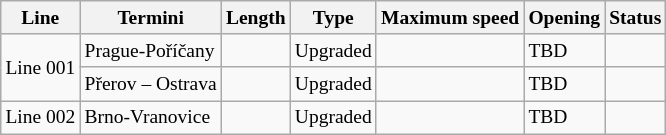<table class="wikitable sortable static-row-numbers static-row-header-hash" style="font-size:small;">
<tr>
<th>Line</th>
<th>Termini</th>
<th data-sort-type="number">Length</th>
<th>Type</th>
<th>Maximum speed</th>
<th>Opening</th>
<th>Status</th>
</tr>
<tr>
<td rowspan="2">Line 001</td>
<td>Prague-Poříčany</td>
<td></td>
<td>Upgraded</td>
<td></td>
<td>TBD</td>
<td></td>
</tr>
<tr>
<td>Přerov – Ostrava</td>
<td></td>
<td>Upgraded</td>
<td></td>
<td>TBD</td>
<td></td>
</tr>
<tr>
<td>Line 002</td>
<td>Brno-Vranovice</td>
<td></td>
<td>Upgraded</td>
<td></td>
<td>TBD</td>
<td></td>
</tr>
</table>
